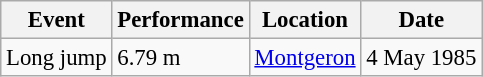<table class="wikitable" style="border-collapse: collapse; font-size: 95%;">
<tr>
<th scope="col">Event</th>
<th scope="col">Performance</th>
<th scope="col">Location</th>
<th scope="col">Date</th>
</tr>
<tr>
<td>Long jump</td>
<td>6.79 m</td>
<td><a href='#'>Montgeron</a></td>
<td>4 May 1985</td>
</tr>
</table>
